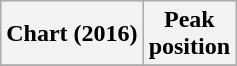<table class="wikitable sortable plainrowheaders" style="text-align:center">
<tr>
<th scope="col">Chart (2016)</th>
<th scope="col">Peak<br> position</th>
</tr>
<tr>
</tr>
</table>
